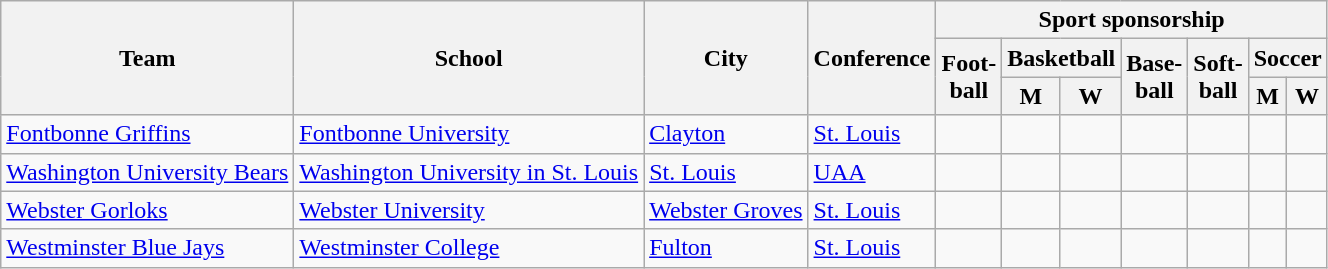<table class="sortable wikitable">
<tr>
<th rowspan=3>Team</th>
<th rowspan=3>School</th>
<th rowspan=3>City</th>
<th rowspan=3>Conference</th>
<th colspan=7>Sport sponsorship</th>
</tr>
<tr>
<th rowspan=2>Foot-<br>ball</th>
<th colspan=2>Basketball</th>
<th rowspan=2>Base-<br>ball</th>
<th rowspan=2>Soft-<br>ball</th>
<th colspan=2>Soccer</th>
</tr>
<tr>
<th>M</th>
<th>W</th>
<th>M</th>
<th>W</th>
</tr>
<tr>
<td><a href='#'>Fontbonne Griffins</a></td>
<td><a href='#'>Fontbonne University</a></td>
<td><a href='#'>Clayton</a></td>
<td><a href='#'>St. Louis</a></td>
<td> </td>
<td></td>
<td></td>
<td></td>
<td></td>
<td></td>
<td></td>
</tr>
<tr>
<td><a href='#'>Washington University Bears</a></td>
<td><a href='#'>Washington University in St. Louis</a></td>
<td><a href='#'>St. Louis</a></td>
<td><a href='#'>UAA</a></td>
<td> </td>
<td></td>
<td></td>
<td></td>
<td></td>
<td></td>
<td></td>
</tr>
<tr>
<td><a href='#'>Webster Gorloks</a></td>
<td><a href='#'>Webster University</a></td>
<td><a href='#'>Webster Groves</a></td>
<td><a href='#'>St. Louis</a></td>
<td></td>
<td></td>
<td></td>
<td></td>
<td></td>
<td></td>
<td></td>
</tr>
<tr>
<td><a href='#'>Westminster Blue Jays</a></td>
<td><a href='#'>Westminster College</a></td>
<td><a href='#'>Fulton</a></td>
<td><a href='#'>St. Louis</a></td>
<td> </td>
<td></td>
<td></td>
<td></td>
<td></td>
<td></td>
<td></td>
</tr>
</table>
